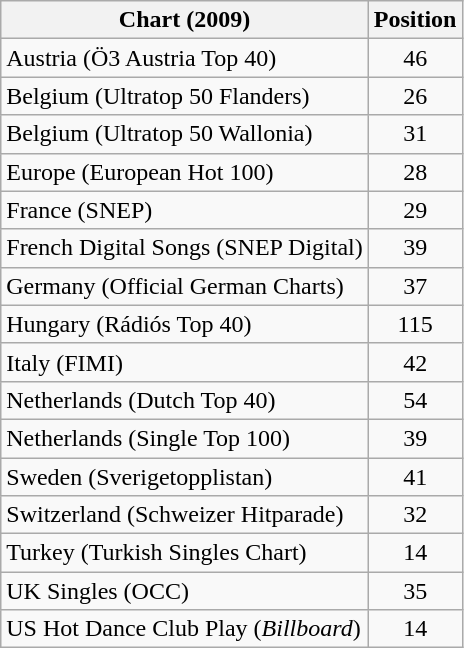<table class="wikitable sortable">
<tr>
<th>Chart (2009)</th>
<th>Position</th>
</tr>
<tr>
<td>Austria (Ö3 Austria Top 40)</td>
<td align="center">46</td>
</tr>
<tr>
<td>Belgium (Ultratop 50 Flanders)</td>
<td align="center">26</td>
</tr>
<tr>
<td>Belgium (Ultratop 50 Wallonia)</td>
<td align="center">31</td>
</tr>
<tr>
<td>Europe (European Hot 100)</td>
<td align="center">28</td>
</tr>
<tr>
<td>France (SNEP)</td>
<td align="center">29</td>
</tr>
<tr>
<td align="left">French Digital Songs (SNEP Digital)</td>
<td align="center">39</td>
</tr>
<tr>
<td>Germany (Official German Charts)</td>
<td align="center">37</td>
</tr>
<tr>
<td>Hungary (Rádiós Top 40)</td>
<td align="center">115</td>
</tr>
<tr>
<td>Italy (FIMI)</td>
<td style="text-align:center;">42</td>
</tr>
<tr>
<td>Netherlands (Dutch Top 40)</td>
<td style="text-align:center;">54</td>
</tr>
<tr>
<td>Netherlands (Single Top 100)</td>
<td align="center">39</td>
</tr>
<tr>
<td>Sweden (Sverigetopplistan)</td>
<td align="center">41</td>
</tr>
<tr>
<td>Switzerland (Schweizer Hitparade)</td>
<td align="center">32</td>
</tr>
<tr>
<td>Turkey (Turkish Singles Chart)</td>
<td align="center">14</td>
</tr>
<tr>
<td>UK Singles (OCC)</td>
<td align="center">35</td>
</tr>
<tr>
<td>US Hot Dance Club Play (<em>Billboard</em>)</td>
<td align="center">14</td>
</tr>
</table>
